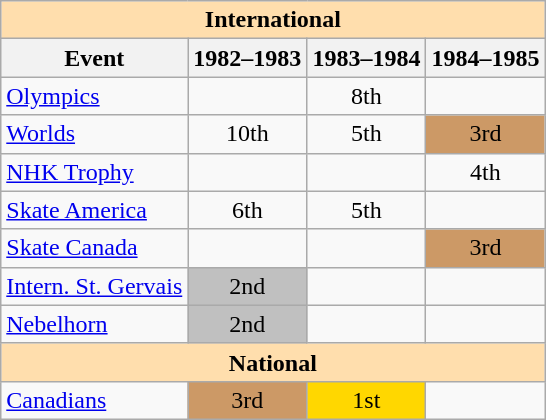<table class="wikitable" style="text-align:center">
<tr>
<th style="background-color: #ffdead; " colspan=4 align=center><strong>International</strong></th>
</tr>
<tr>
<th>Event</th>
<th>1982–1983</th>
<th>1983–1984</th>
<th>1984–1985</th>
</tr>
<tr>
<td align=left><a href='#'>Olympics</a></td>
<td></td>
<td>8th</td>
<td></td>
</tr>
<tr>
<td align=left><a href='#'>Worlds</a></td>
<td>10th</td>
<td>5th</td>
<td bgcolor=cc9966>3rd</td>
</tr>
<tr>
<td align=left><a href='#'>NHK Trophy</a></td>
<td></td>
<td></td>
<td>4th</td>
</tr>
<tr>
<td align=left><a href='#'>Skate America</a></td>
<td>6th</td>
<td>5th</td>
<td></td>
</tr>
<tr>
<td align=left><a href='#'>Skate Canada</a></td>
<td></td>
<td></td>
<td bgcolor=cc9966>3rd</td>
</tr>
<tr>
<td align=left><a href='#'>Intern. St. Gervais</a></td>
<td bgcolor=silver>2nd</td>
<td></td>
<td></td>
</tr>
<tr>
<td align=left><a href='#'>Nebelhorn</a></td>
<td bgcolor=silver>2nd</td>
<td></td>
<td></td>
</tr>
<tr>
<th style="background-color: #ffdead; " colspan=4 align=center><strong>National</strong></th>
</tr>
<tr>
<td align=left><a href='#'>Canadians</a></td>
<td bgcolor=cc9966>3rd</td>
<td bgcolor=gold>1st</td>
<td></td>
</tr>
</table>
